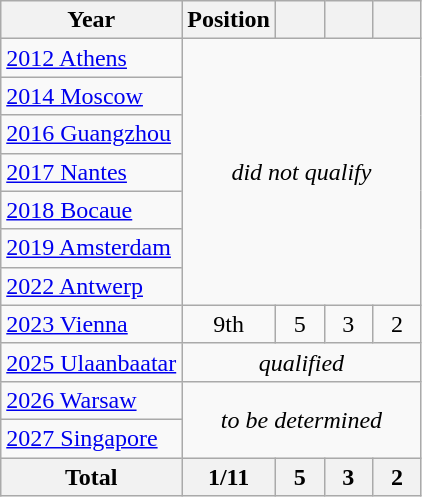<table class="wikitable" style="text-align: center;">
<tr>
<th>Year</th>
<th>Position</th>
<th width=25px></th>
<th width=25px></th>
<th width=25px></th>
</tr>
<tr>
<td style="text-align:left;"> <a href='#'>2012 Athens</a></td>
<td colspan=4 rowspan=7><em>did not qualify</em></td>
</tr>
<tr>
<td style="text-align:left;"> <a href='#'>2014 Moscow</a></td>
</tr>
<tr>
<td style="text-align:left;"> <a href='#'>2016 Guangzhou</a></td>
</tr>
<tr>
<td style="text-align:left;"> <a href='#'>2017 Nantes</a></td>
</tr>
<tr>
<td style="text-align:left;"> <a href='#'>2018 Bocaue</a></td>
</tr>
<tr>
<td style="text-align:left;"> <a href='#'>2019 Amsterdam</a></td>
</tr>
<tr>
<td style="text-align:left;"> <a href='#'>2022 Antwerp</a></td>
</tr>
<tr>
<td style="text-align:left;"> <a href='#'>2023 Vienna</a></td>
<td>9th</td>
<td>5</td>
<td>3</td>
<td>2</td>
</tr>
<tr>
<td style="text-align:left;"> <a href='#'>2025 Ulaanbaatar</a></td>
<td colspan=4><em>qualified</em></td>
</tr>
<tr>
<td style="text-align:left;"> <a href='#'>2026 Warsaw</a></td>
<td colspan=4 rowspan=2><em>to be determined</em></td>
</tr>
<tr>
<td style="text-align:left;"> <a href='#'>2027 Singapore</a></td>
</tr>
<tr>
<th>Total</th>
<th>1/11</th>
<th>5</th>
<th>3</th>
<th>2</th>
</tr>
</table>
